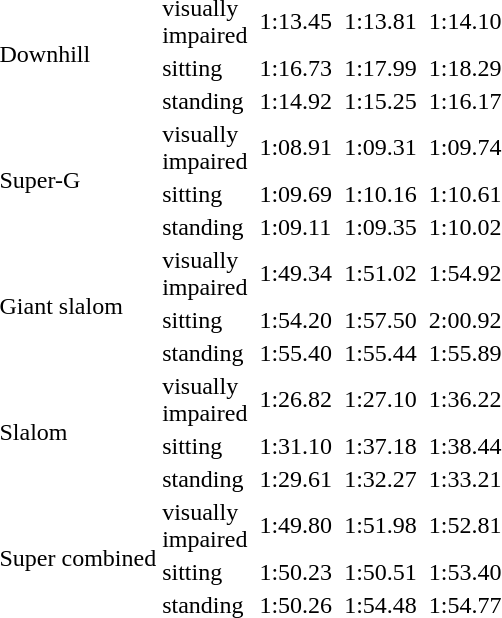<table>
<tr>
<td rowspan="3">Downhill<br></td>
<td>visually<br>impaired</td>
<td></td>
<td>1:13.45</td>
<td></td>
<td>1:13.81</td>
<td></td>
<td>1:14.10</td>
</tr>
<tr>
<td>sitting</td>
<td></td>
<td>1:16.73</td>
<td></td>
<td>1:17.99</td>
<td></td>
<td>1:18.29</td>
</tr>
<tr>
<td>standing</td>
<td></td>
<td>1:14.92</td>
<td></td>
<td>1:15.25</td>
<td></td>
<td>1:16.17</td>
</tr>
<tr>
<td rowspan="3">Super-G<br></td>
<td>visually<br>impaired</td>
<td></td>
<td>1:08.91</td>
<td></td>
<td>1:09.31</td>
<td></td>
<td>1:09.74</td>
</tr>
<tr>
<td>sitting</td>
<td></td>
<td>1:09.69</td>
<td></td>
<td>1:10.16</td>
<td></td>
<td>1:10.61</td>
</tr>
<tr>
<td>standing</td>
<td></td>
<td>1:09.11</td>
<td></td>
<td>1:09.35</td>
<td></td>
<td>1:10.02</td>
</tr>
<tr>
<td rowspan="3">Giant slalom<br></td>
<td>visually<br>impaired</td>
<td></td>
<td>1:49.34</td>
<td></td>
<td>1:51.02</td>
<td></td>
<td>1:54.92</td>
</tr>
<tr>
<td>sitting</td>
<td></td>
<td>1:54.20</td>
<td></td>
<td>1:57.50</td>
<td></td>
<td>2:00.92</td>
</tr>
<tr>
<td>standing</td>
<td></td>
<td>1:55.40</td>
<td></td>
<td>1:55.44</td>
<td></td>
<td>1:55.89</td>
</tr>
<tr>
<td rowspan="3">Slalom<br></td>
<td>visually<br>impaired</td>
<td></td>
<td>1:26.82</td>
<td></td>
<td>1:27.10</td>
<td></td>
<td>1:36.22</td>
</tr>
<tr>
<td>sitting</td>
<td></td>
<td>1:31.10</td>
<td></td>
<td>1:37.18</td>
<td></td>
<td>1:38.44</td>
</tr>
<tr>
<td>standing</td>
<td></td>
<td>1:29.61</td>
<td></td>
<td>1:32.27</td>
<td></td>
<td>1:33.21</td>
</tr>
<tr>
<td rowspan="3">Super combined<br></td>
<td>visually<br>impaired</td>
<td></td>
<td>1:49.80</td>
<td></td>
<td>1:51.98</td>
<td></td>
<td>1:52.81</td>
</tr>
<tr>
<td>sitting</td>
<td></td>
<td>1:50.23</td>
<td></td>
<td>1:50.51</td>
<td></td>
<td>1:53.40</td>
</tr>
<tr>
<td>standing</td>
<td></td>
<td>1:50.26</td>
<td></td>
<td>1:54.48</td>
<td></td>
<td>1:54.77</td>
</tr>
</table>
